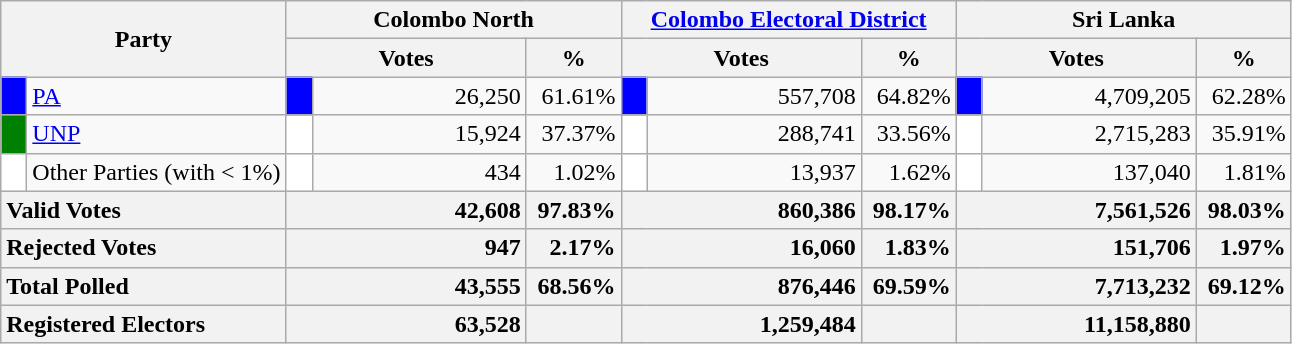<table class="wikitable">
<tr>
<th colspan="2" width="144px"rowspan="2">Party</th>
<th colspan="3" width="216px">Colombo North</th>
<th colspan="3" width="216px"><a href='#'>Colombo Electoral District</a></th>
<th colspan="3" width="216px">Sri Lanka</th>
</tr>
<tr>
<th colspan="2" width="144px">Votes</th>
<th>%</th>
<th colspan="2" width="144px">Votes</th>
<th>%</th>
<th colspan="2" width="144px">Votes</th>
<th>%</th>
</tr>
<tr>
<td style="background-color:blue;" width="10px"></td>
<td style="text-align:left;"><a href='#'>PA</a></td>
<td style="background-color:blue;" width="10px"></td>
<td style="text-align:right;">26,250</td>
<td style="text-align:right;">61.61%</td>
<td style="background-color:blue;" width="10px"></td>
<td style="text-align:right;">557,708</td>
<td style="text-align:right;">64.82%</td>
<td style="background-color:blue;" width="10px"></td>
<td style="text-align:right;">4,709,205</td>
<td style="text-align:right;">62.28%</td>
</tr>
<tr>
<td style="background-color:green;" width="10px"></td>
<td style="text-align:left;"><a href='#'>UNP</a></td>
<td style="background-color:white;" width="10px"></td>
<td style="text-align:right;">15,924</td>
<td style="text-align:right;">37.37%</td>
<td style="background-color:white;" width="10px"></td>
<td style="text-align:right;">288,741</td>
<td style="text-align:right;">33.56%</td>
<td style="background-color:white;" width="10px"></td>
<td style="text-align:right;">2,715,283</td>
<td style="text-align:right;">35.91%</td>
</tr>
<tr>
<td style="background-color:white;" width="10px"></td>
<td style="text-align:left;">Other Parties (with < 1%)</td>
<td style="background-color:white;" width="10px"></td>
<td style="text-align:right;">434</td>
<td style="text-align:right;">1.02%</td>
<td style="background-color:white;" width="10px"></td>
<td style="text-align:right;">13,937</td>
<td style="text-align:right;">1.62%</td>
<td style="background-color:white;" width="10px"></td>
<td style="text-align:right;">137,040</td>
<td style="text-align:right;">1.81%</td>
</tr>
<tr>
<th colspan="2" width="144px"style="text-align:left;">Valid Votes</th>
<th style="text-align:right;"colspan="2" width="144px">42,608</th>
<th style="text-align:right;">97.83%</th>
<th style="text-align:right;"colspan="2" width="144px">860,386</th>
<th style="text-align:right;">98.17%</th>
<th style="text-align:right;"colspan="2" width="144px">7,561,526</th>
<th style="text-align:right;">98.03%</th>
</tr>
<tr>
<th colspan="2" width="144px"style="text-align:left;">Rejected Votes</th>
<th style="text-align:right;"colspan="2" width="144px">947</th>
<th style="text-align:right;">2.17%</th>
<th style="text-align:right;"colspan="2" width="144px">16,060</th>
<th style="text-align:right;">1.83%</th>
<th style="text-align:right;"colspan="2" width="144px">151,706</th>
<th style="text-align:right;">1.97%</th>
</tr>
<tr>
<th colspan="2" width="144px"style="text-align:left;">Total Polled</th>
<th style="text-align:right;"colspan="2" width="144px">43,555</th>
<th style="text-align:right;">68.56%</th>
<th style="text-align:right;"colspan="2" width="144px">876,446</th>
<th style="text-align:right;">69.59%</th>
<th style="text-align:right;"colspan="2" width="144px">7,713,232</th>
<th style="text-align:right;">69.12%</th>
</tr>
<tr>
<th colspan="2" width="144px"style="text-align:left;">Registered Electors</th>
<th style="text-align:right;"colspan="2" width="144px">63,528</th>
<th></th>
<th style="text-align:right;"colspan="2" width="144px">1,259,484</th>
<th></th>
<th style="text-align:right;"colspan="2" width="144px">11,158,880</th>
<th></th>
</tr>
</table>
